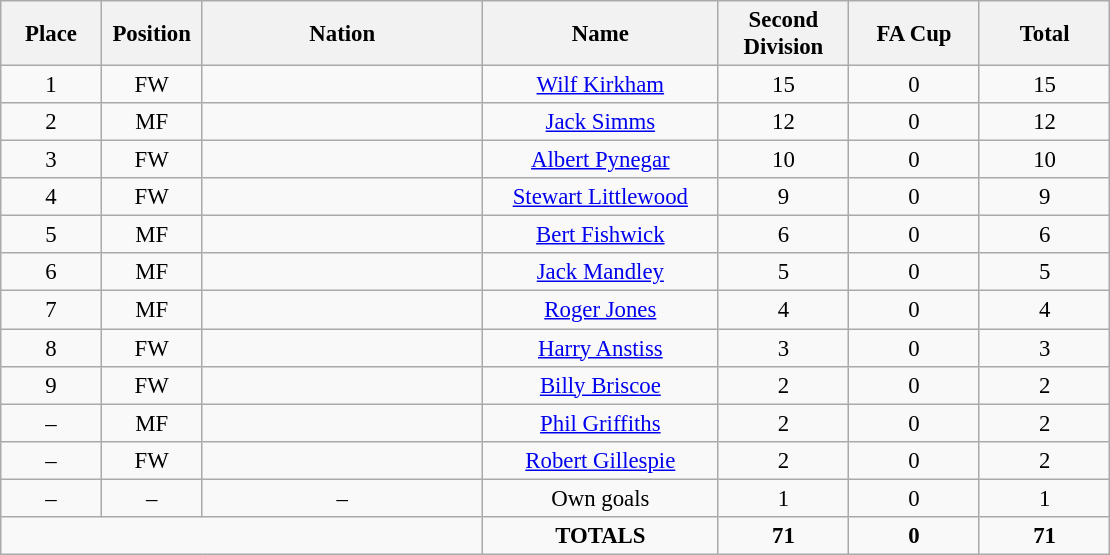<table class="wikitable" style="font-size: 95%; text-align: center;">
<tr>
<th width=60>Place</th>
<th width=60>Position</th>
<th width=180>Nation</th>
<th width=150>Name</th>
<th width=80>Second Division</th>
<th width=80>FA Cup</th>
<th width=80>Total</th>
</tr>
<tr>
<td>1</td>
<td>FW</td>
<td></td>
<td><a href='#'>Wilf Kirkham</a></td>
<td>15</td>
<td>0</td>
<td>15</td>
</tr>
<tr>
<td>2</td>
<td>MF</td>
<td></td>
<td><a href='#'>Jack Simms</a></td>
<td>12</td>
<td>0</td>
<td>12</td>
</tr>
<tr>
<td>3</td>
<td>FW</td>
<td></td>
<td><a href='#'>Albert Pynegar</a></td>
<td>10</td>
<td>0</td>
<td>10</td>
</tr>
<tr>
<td>4</td>
<td>FW</td>
<td></td>
<td><a href='#'>Stewart Littlewood</a></td>
<td>9</td>
<td>0</td>
<td>9</td>
</tr>
<tr>
<td>5</td>
<td>MF</td>
<td></td>
<td><a href='#'>Bert Fishwick</a></td>
<td>6</td>
<td>0</td>
<td>6</td>
</tr>
<tr>
<td>6</td>
<td>MF</td>
<td></td>
<td><a href='#'>Jack Mandley</a></td>
<td>5</td>
<td>0</td>
<td>5</td>
</tr>
<tr>
<td>7</td>
<td>MF</td>
<td></td>
<td><a href='#'>Roger Jones</a></td>
<td>4</td>
<td>0</td>
<td>4</td>
</tr>
<tr>
<td>8</td>
<td>FW</td>
<td></td>
<td><a href='#'>Harry Anstiss</a></td>
<td>3</td>
<td>0</td>
<td>3</td>
</tr>
<tr>
<td>9</td>
<td>FW</td>
<td></td>
<td><a href='#'>Billy Briscoe</a></td>
<td>2</td>
<td>0</td>
<td>2</td>
</tr>
<tr>
<td>–</td>
<td>MF</td>
<td></td>
<td><a href='#'>Phil Griffiths</a></td>
<td>2</td>
<td>0</td>
<td>2</td>
</tr>
<tr>
<td>–</td>
<td>FW</td>
<td></td>
<td><a href='#'>Robert Gillespie</a></td>
<td>2</td>
<td>0</td>
<td>2</td>
</tr>
<tr>
<td>–</td>
<td>–</td>
<td>–</td>
<td>Own goals</td>
<td>1</td>
<td>0</td>
<td>1</td>
</tr>
<tr>
<td colspan="3"></td>
<td><strong>TOTALS</strong></td>
<td><strong>71</strong></td>
<td><strong>0</strong></td>
<td><strong>71</strong></td>
</tr>
</table>
